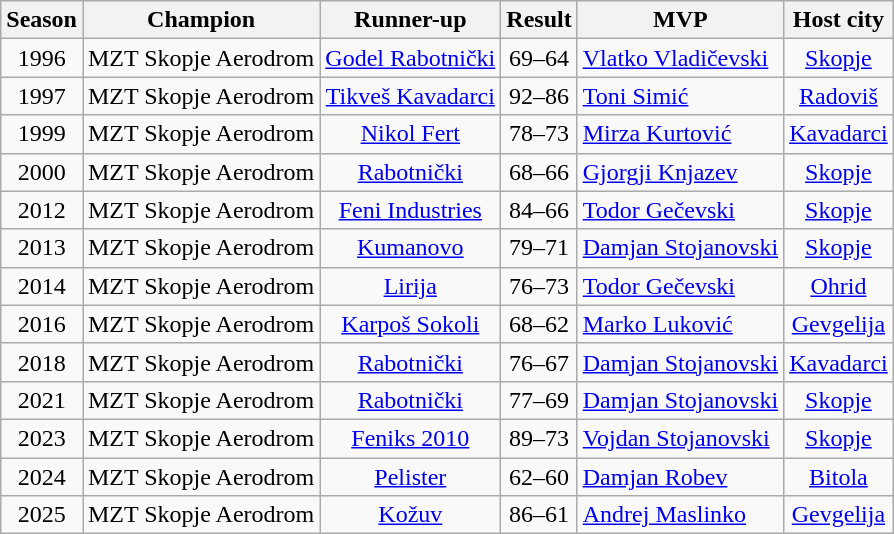<table class="wikitable" style="border-collapse:collapse; text-align:left">
<tr style="background:#f0f6fa;">
<th>Season</th>
<th>Champion</th>
<th>Runner-up</th>
<th>Result</th>
<th>MVP</th>
<th>Host city</th>
</tr>
<tr>
<td align="center">1996</td>
<td align="center">MZT Skopje Aerodrom</td>
<td align="center"><a href='#'>Godel Rabotnički</a></td>
<td align="center">69–64</td>
<td align="left"> <a href='#'>Vlatko Vladičevski</a></td>
<td align="center"><a href='#'>Skopje</a></td>
</tr>
<tr>
<td align="center">1997</td>
<td align="center">MZT Skopje Aerodrom</td>
<td align="center"><a href='#'>Tikveš Kavadarci</a></td>
<td align="center">92–86</td>
<td align="left"> <a href='#'>Toni Simić</a></td>
<td align="center"><a href='#'>Radoviš</a></td>
</tr>
<tr>
<td align="center">1999</td>
<td align="center">MZT Skopje Aerodrom</td>
<td align="center"><a href='#'>Nikol Fert</a></td>
<td align="center">78–73</td>
<td align="left"> <a href='#'>Mirza Kurtović</a></td>
<td align="center"><a href='#'>Kavadarci</a></td>
</tr>
<tr>
<td align="center">2000</td>
<td align="center">MZT Skopje Aerodrom</td>
<td align="center"><a href='#'>Rabotnički</a></td>
<td align="center">68–66</td>
<td align="left"> <a href='#'>Gjorgji Knjazev</a></td>
<td align="center"><a href='#'>Skopje</a></td>
</tr>
<tr>
<td align="center">2012</td>
<td align="center">MZT Skopje Aerodrom</td>
<td align="center"><a href='#'>Feni Industries</a></td>
<td align="center">84–66</td>
<td align="left"> <a href='#'>Todor Gečevski</a></td>
<td align="center"><a href='#'>Skopje</a></td>
</tr>
<tr>
<td align="center">2013</td>
<td align="center">MZT Skopje Aerodrom</td>
<td align="center"><a href='#'>Kumanovo</a></td>
<td align="center">79–71</td>
<td align="left"> <a href='#'>Damjan Stojanovski</a></td>
<td align="center"><a href='#'>Skopje</a></td>
</tr>
<tr>
<td align="center">2014</td>
<td align="center">MZT Skopje Aerodrom</td>
<td align="center"><a href='#'>Lirija</a></td>
<td align="center">76–73</td>
<td align="left"> <a href='#'>Todor Gečevski</a></td>
<td align="center"><a href='#'>Ohrid</a></td>
</tr>
<tr>
<td align="center">2016</td>
<td align="center">MZT Skopje Aerodrom</td>
<td align="center"><a href='#'>Karpoš Sokoli</a></td>
<td align="center">68–62</td>
<td align="left"> <a href='#'>Marko Luković</a></td>
<td align="center"><a href='#'>Gevgelija</a></td>
</tr>
<tr>
<td align="center">2018</td>
<td align="center">MZT Skopje Aerodrom</td>
<td align="center"><a href='#'>Rabotnički</a></td>
<td align="center">76–67</td>
<td align="left"> <a href='#'>Damjan Stojanovski</a></td>
<td align="center"><a href='#'>Kavadarci</a></td>
</tr>
<tr>
<td align="center">2021</td>
<td align="center">MZT Skopje Aerodrom</td>
<td align="center"><a href='#'>Rabotnički</a></td>
<td align="center">77–69</td>
<td align="left"> <a href='#'>Damjan Stojanovski</a></td>
<td align="center"><a href='#'>Skopje</a></td>
</tr>
<tr>
<td align="center">2023</td>
<td align="center">MZT Skopje Aerodrom</td>
<td align="center"><a href='#'>Feniks 2010</a></td>
<td align="center">89–73</td>
<td align="left"> <a href='#'>Vojdan Stojanovski</a></td>
<td align="center"><a href='#'>Skopje</a></td>
</tr>
<tr>
<td align="center">2024</td>
<td align="center">MZT Skopje Aerodrom</td>
<td align="center"><a href='#'>Pelister</a></td>
<td align="center">62–60</td>
<td align="left"> <a href='#'>Damjan Robev</a></td>
<td align="center"><a href='#'>Bitola</a></td>
</tr>
<tr>
<td align="center">2025</td>
<td align="center">MZT Skopje Aerodrom</td>
<td align="center"><a href='#'>Kožuv</a></td>
<td align="center">86–61</td>
<td align="left"> <a href='#'>Andrej Maslinko</a></td>
<td align="center"><a href='#'>Gevgelija</a></td>
</tr>
</table>
